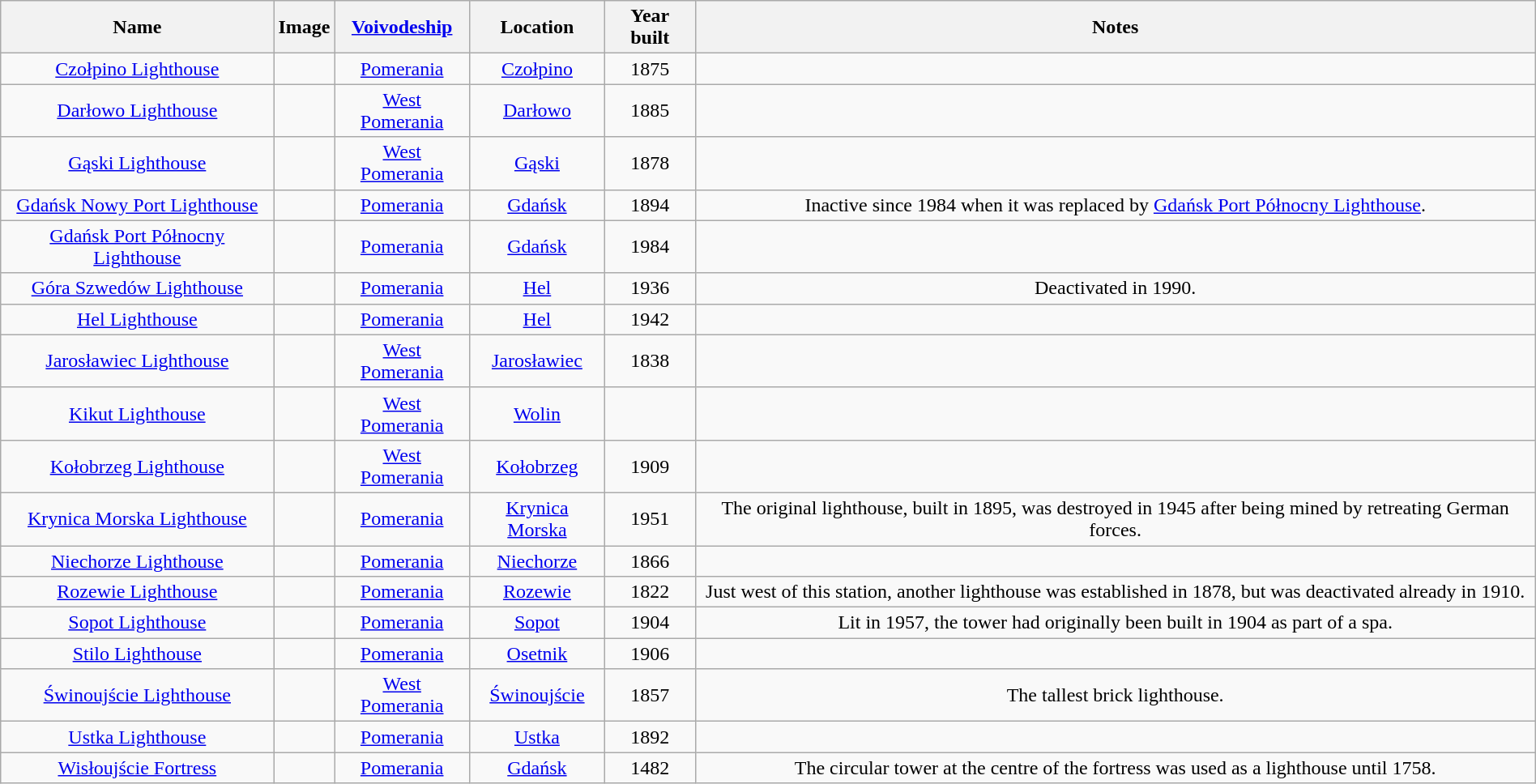<table class="wikitable sortable" style="margin:auto;text-align:center">
<tr>
<th>Name</th>
<th class="unsortable">Image</th>
<th><a href='#'>Voivodeship</a></th>
<th>Location</th>
<th>Year built</th>
<th>Notes</th>
</tr>
<tr>
<td><a href='#'>Czołpino Lighthouse</a></td>
<td></td>
<td><a href='#'>Pomerania</a></td>
<td><a href='#'>Czołpino</a><br></td>
<td>1875</td>
<td></td>
</tr>
<tr>
<td><a href='#'>Darłowo Lighthouse</a></td>
<td></td>
<td><a href='#'>West Pomerania</a></td>
<td><a href='#'>Darłowo</a><br></td>
<td>1885</td>
<td></td>
</tr>
<tr>
<td><a href='#'>Gąski Lighthouse</a></td>
<td></td>
<td><a href='#'>West Pomerania</a></td>
<td><a href='#'>Gąski</a><br></td>
<td>1878</td>
<td></td>
</tr>
<tr>
<td><a href='#'>Gdańsk Nowy Port Lighthouse</a></td>
<td></td>
<td><a href='#'>Pomerania</a></td>
<td><a href='#'>Gdańsk</a><br></td>
<td>1894</td>
<td>Inactive since 1984 when it was replaced by <a href='#'>Gdańsk Port Północny Lighthouse</a>.</td>
</tr>
<tr>
<td><a href='#'>Gdańsk Port Północny Lighthouse</a></td>
<td></td>
<td><a href='#'>Pomerania</a></td>
<td><a href='#'>Gdańsk</a><br></td>
<td>1984</td>
<td></td>
</tr>
<tr>
<td><a href='#'>Góra Szwedów Lighthouse</a></td>
<td></td>
<td><a href='#'>Pomerania</a></td>
<td><a href='#'>Hel</a><br></td>
<td>1936</td>
<td>Deactivated in 1990.</td>
</tr>
<tr>
<td><a href='#'>Hel Lighthouse</a></td>
<td></td>
<td><a href='#'>Pomerania</a></td>
<td><a href='#'>Hel</a><br></td>
<td>1942</td>
<td></td>
</tr>
<tr>
<td><a href='#'>Jarosławiec Lighthouse</a></td>
<td></td>
<td><a href='#'>West Pomerania</a></td>
<td><a href='#'>Jarosławiec</a><br></td>
<td>1838</td>
<td></td>
</tr>
<tr>
<td><a href='#'>Kikut Lighthouse</a></td>
<td></td>
<td><a href='#'>West Pomerania</a></td>
<td><a href='#'>Wolin</a><br></td>
<td></td>
<td></td>
</tr>
<tr>
<td><a href='#'>Kołobrzeg Lighthouse</a></td>
<td></td>
<td><a href='#'>West Pomerania</a></td>
<td><a href='#'>Kołobrzeg</a><br></td>
<td>1909</td>
<td></td>
</tr>
<tr>
<td><a href='#'>Krynica Morska Lighthouse</a></td>
<td></td>
<td><a href='#'>Pomerania</a></td>
<td><a href='#'>Krynica Morska</a><br></td>
<td>1951</td>
<td>The original lighthouse, built in 1895, was destroyed in 1945 after being mined by retreating German forces.</td>
</tr>
<tr>
<td><a href='#'>Niechorze Lighthouse</a></td>
<td></td>
<td><a href='#'>Pomerania</a></td>
<td><a href='#'>Niechorze</a><br></td>
<td>1866</td>
<td></td>
</tr>
<tr>
<td><a href='#'>Rozewie Lighthouse</a></td>
<td></td>
<td><a href='#'>Pomerania</a></td>
<td><a href='#'>Rozewie</a><br></td>
<td>1822</td>
<td>Just west of this station, another lighthouse was established in 1878, but was deactivated already in 1910.</td>
</tr>
<tr>
<td><a href='#'>Sopot Lighthouse</a></td>
<td></td>
<td><a href='#'>Pomerania</a></td>
<td><a href='#'>Sopot</a><br></td>
<td>1904</td>
<td>Lit in 1957, the tower had originally been built in 1904 as part of a spa.</td>
</tr>
<tr>
<td><a href='#'>Stilo Lighthouse</a></td>
<td></td>
<td><a href='#'>Pomerania</a></td>
<td><a href='#'>Osetnik</a><br></td>
<td>1906</td>
<td></td>
</tr>
<tr>
<td><a href='#'>Świnoujście Lighthouse</a></td>
<td></td>
<td><a href='#'>West Pomerania</a></td>
<td><a href='#'>Świnoujście</a><br></td>
<td>1857</td>
<td>The tallest brick lighthouse.</td>
</tr>
<tr>
<td><a href='#'>Ustka Lighthouse</a></td>
<td></td>
<td><a href='#'>Pomerania</a></td>
<td><a href='#'>Ustka</a><br></td>
<td>1892</td>
<td></td>
</tr>
<tr>
<td><a href='#'>Wisłoujście Fortress</a></td>
<td></td>
<td><a href='#'>Pomerania</a></td>
<td><a href='#'>Gdańsk</a><br></td>
<td>1482</td>
<td>The circular tower at the centre of the fortress was used as a lighthouse until 1758.</td>
</tr>
</table>
